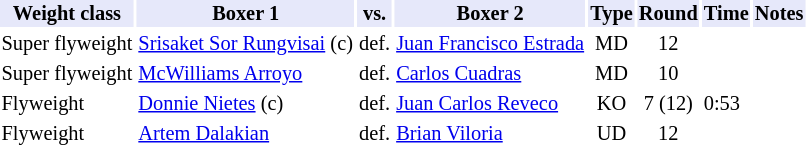<table class="toccolours" style="font-size: 85%;">
<tr>
<th style="background:#e6e8fa; color:#000; text-align:center;">Weight class</th>
<th style="background:#e6e8fa; color:#000; text-align:center;">Boxer 1</th>
<th style="background:#e6e8fa; color:#000; text-align:center;">vs.</th>
<th style="background:#e6e8fa; color:#000; text-align:center;">Boxer 2</th>
<th style="background:#e6e8fa; color:#000; text-align:center;">Type</th>
<th style="background:#e6e8fa; color:#000; text-align:center;">Round</th>
<th style="background:#e6e8fa; color:#000; text-align:center;">Time</th>
<th style="background:#e6e8fa; color:#000; text-align:center;">Notes</th>
</tr>
<tr>
<td>Super flyweight</td>
<td> <a href='#'>Srisaket Sor Rungvisai</a> (c)</td>
<td>def.</td>
<td> <a href='#'>Juan Francisco Estrada</a></td>
<td align=center>MD</td>
<td align=center>12</td>
<td></td>
<td></td>
</tr>
<tr>
<td>Super flyweight</td>
<td> <a href='#'>McWilliams Arroyo</a></td>
<td>def.</td>
<td> <a href='#'>Carlos Cuadras</a></td>
<td align=center>MD</td>
<td align=center>10</td>
<td></td>
<td></td>
</tr>
<tr>
<td>Flyweight</td>
<td> <a href='#'>Donnie Nietes</a> (c)</td>
<td>def.</td>
<td> <a href='#'>Juan Carlos Reveco</a></td>
<td align=center>KO</td>
<td align=center>7 (12)</td>
<td>0:53</td>
<td></td>
</tr>
<tr>
<td>Flyweight</td>
<td> <a href='#'>Artem Dalakian</a></td>
<td>def.</td>
<td> <a href='#'>Brian Viloria</a></td>
<td align=center>UD</td>
<td align=center>12</td>
<td></td>
<td></td>
</tr>
</table>
